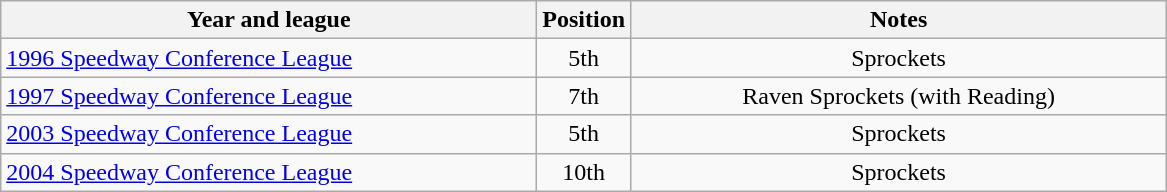<table class="wikitable">
<tr>
<th width=350>Year and league</th>
<th width=50>Position</th>
<th width=350>Notes</th>
</tr>
<tr align=center>
<td align="left"><a href='#'>1996 Speedway Conference League</a></td>
<td>5th</td>
<td>Sprockets</td>
</tr>
<tr align=center>
<td align="left"><a href='#'>1997 Speedway Conference League</a></td>
<td>7th</td>
<td>Raven Sprockets (with Reading)</td>
</tr>
<tr align=center>
<td align="left"><a href='#'>2003 Speedway Conference League</a></td>
<td>5th</td>
<td>Sprockets</td>
</tr>
<tr align=center>
<td align="left"><a href='#'>2004 Speedway Conference League</a></td>
<td>10th</td>
<td>Sprockets</td>
</tr>
</table>
